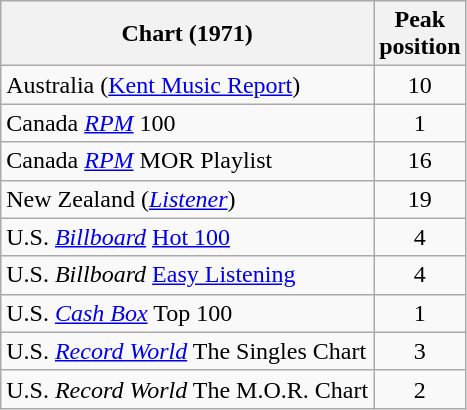<table class="wikitable sortable">
<tr>
<th>Chart (1971)</th>
<th>Peak<br>position</th>
</tr>
<tr>
<td>Australia (<a href='#'>Kent Music Report</a>)</td>
<td style="text-align:center;">10</td>
</tr>
<tr>
<td>Canada <a href='#'><em>RPM</em></a> 100</td>
<td style="text-align:center;">1</td>
</tr>
<tr>
<td>Canada <a href='#'><em>RPM</em></a> MOR Playlist</td>
<td style="text-align:center;">16</td>
</tr>
<tr>
<td>New Zealand (<em><a href='#'>Listener</a></em>)</td>
<td style="text-align:center;">19</td>
</tr>
<tr>
<td>U.S. <em><a href='#'>Billboard</a></em> <a href='#'>Hot 100</a></td>
<td style="text-align:center;">4</td>
</tr>
<tr>
<td>U.S. <em>Billboard</em> <a href='#'>Easy Listening</a></td>
<td style="text-align:center;">4</td>
</tr>
<tr>
<td>U.S. <em><a href='#'>Cash Box</a></em> Top 100</td>
<td style="text-align:center;">1</td>
</tr>
<tr>
<td>U.S. <em><a href='#'>Record World</a></em> The Singles Chart</td>
<td style="text-align:center;">3</td>
</tr>
<tr>
<td>U.S. <em>Record World</em> The M.O.R. Chart</td>
<td style="text-align:center;">2</td>
</tr>
</table>
